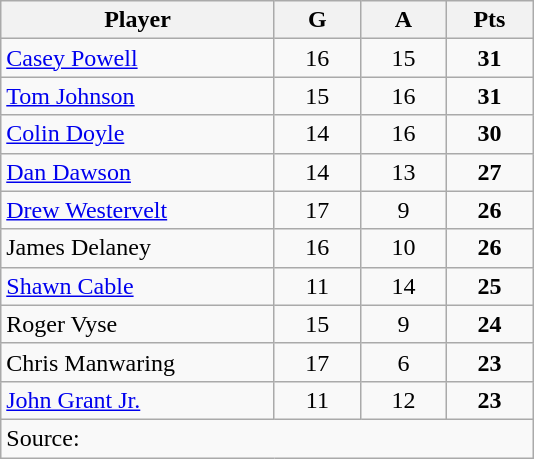<table class="wikitable sortable" style="text-align:center;">
<tr>
<th width=175 class="unsortable">Player</th>
<th width=50>G</th>
<th width=50>A</th>
<th width=50>Pts</th>
</tr>
<tr>
<td align=left> <a href='#'>Casey Powell</a></td>
<td>16</td>
<td>15</td>
<td><strong>31</strong></td>
</tr>
<tr>
<td align=left> <a href='#'>Tom Johnson</a></td>
<td>15</td>
<td>16</td>
<td><strong>31</strong></td>
</tr>
<tr>
<td align=left> <a href='#'>Colin Doyle</a></td>
<td>14</td>
<td>16</td>
<td><strong>30</strong></td>
</tr>
<tr>
<td align=left> <a href='#'>Dan Dawson</a></td>
<td>14</td>
<td>13</td>
<td><strong>27</strong></td>
</tr>
<tr>
<td align=left> <a href='#'>Drew Westervelt</a></td>
<td>17</td>
<td>9</td>
<td><strong>26</strong></td>
</tr>
<tr>
<td align=left> James Delaney</td>
<td>16</td>
<td>10</td>
<td><strong>26</strong></td>
</tr>
<tr>
<td align=left> <a href='#'>Shawn Cable</a></td>
<td>11</td>
<td>14</td>
<td><strong>25</strong></td>
</tr>
<tr>
<td align=left> Roger Vyse</td>
<td>15</td>
<td>9</td>
<td><strong>24</strong></td>
</tr>
<tr>
<td align=left> Chris Manwaring</td>
<td>17</td>
<td>6</td>
<td><strong>23</strong></td>
</tr>
<tr>
<td align=left> <a href='#'>John Grant Jr.</a></td>
<td>11</td>
<td>12</td>
<td><strong>23</strong></td>
</tr>
<tr>
<td colspan=4 align=left>Source: </td>
</tr>
</table>
